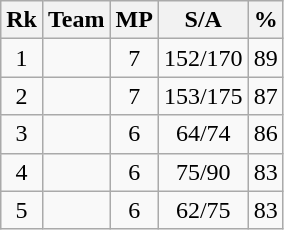<table class=wikitable>
<tr>
<th>Rk</th>
<th>Team</th>
<th>MP</th>
<th>S/A</th>
<th>%</th>
</tr>
<tr>
<td align=center>1</td>
<td></td>
<td align=center>7</td>
<td align=center>152/170</td>
<td align=center>89</td>
</tr>
<tr>
<td align=center>2</td>
<td></td>
<td align=center>7</td>
<td align=center>153/175</td>
<td align=center>87</td>
</tr>
<tr>
<td align=center>3</td>
<td></td>
<td align=center>6</td>
<td align=center>64/74</td>
<td align=center>86</td>
</tr>
<tr>
<td align=center>4</td>
<td></td>
<td align=center>6</td>
<td align=center>75/90</td>
<td align=center>83</td>
</tr>
<tr>
<td align=center>5</td>
<td></td>
<td align=center>6</td>
<td align=center>62/75</td>
<td align=center>83</td>
</tr>
</table>
